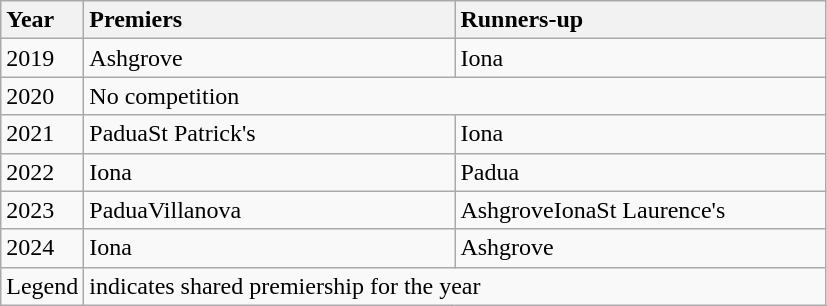<table class="wikitable">
<tr>
<th min-width= 42 style="text-align:left;">Year</th>
<th width=240 style="text-align:left;">Premiers</th>
<th width=240 style="text-align:left;">Runners-up</th>
</tr>
<tr>
<td>2019</td>
<td>Ashgrove</td>
<td>Iona</td>
</tr>
<tr>
<td>2020</td>
<td colspan=2 align=left>No competition</td>
</tr>
<tr>
<td>2021</td>
<td>PaduaSt Patrick's</td>
<td>Iona</td>
</tr>
<tr>
<td>2022</td>
<td>Iona</td>
<td>Padua</td>
</tr>
<tr>
<td>2023</td>
<td>PaduaVillanova</td>
<td>AshgroveIonaSt Laurence's</td>
</tr>
<tr>
<td>2024</td>
<td>Iona</td>
<td>Ashgrove</td>
</tr>
<tr>
<td>Legend</td>
<td colspan=2 style="text-align: centre;"> indicates shared premiership for the year</td>
</tr>
</table>
